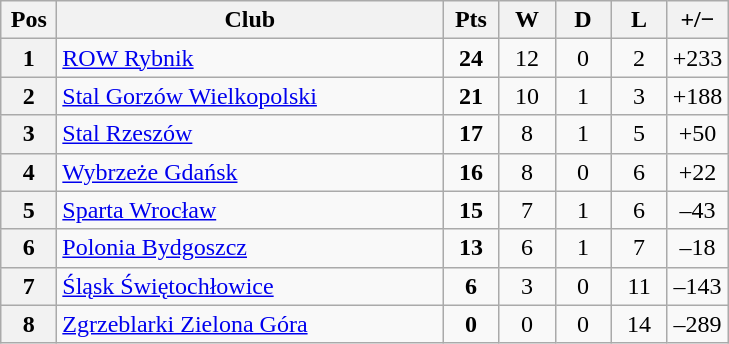<table class="wikitable">
<tr>
<th width=30>Pos</th>
<th width=250>Club</th>
<th width=30>Pts</th>
<th width=30>W</th>
<th width=30>D</th>
<th width=30>L</th>
<th width=30>+/−</th>
</tr>
<tr align=center>
<th>1</th>
<td align=left><a href='#'>ROW Rybnik</a></td>
<td><strong>24</strong></td>
<td>12</td>
<td>0</td>
<td>2</td>
<td>+233</td>
</tr>
<tr align=center>
<th>2</th>
<td align=left><a href='#'>Stal Gorzów Wielkopolski</a></td>
<td><strong>21</strong></td>
<td>10</td>
<td>1</td>
<td>3</td>
<td>+188</td>
</tr>
<tr align=center>
<th>3</th>
<td align=left><a href='#'>Stal Rzeszów</a></td>
<td><strong>17</strong></td>
<td>8</td>
<td>1</td>
<td>5</td>
<td>+50</td>
</tr>
<tr align=center>
<th>4</th>
<td align=left><a href='#'>Wybrzeże Gdańsk</a></td>
<td><strong>16</strong></td>
<td>8</td>
<td>0</td>
<td>6</td>
<td>+22</td>
</tr>
<tr align=center>
<th>5</th>
<td align=left><a href='#'>Sparta Wrocław</a></td>
<td><strong>15</strong></td>
<td>7</td>
<td>1</td>
<td>6</td>
<td>–43</td>
</tr>
<tr align=center>
<th>6</th>
<td align=left><a href='#'>Polonia Bydgoszcz</a></td>
<td><strong>13</strong></td>
<td>6</td>
<td>1</td>
<td>7</td>
<td>–18</td>
</tr>
<tr align=center>
<th>7</th>
<td align=left><a href='#'>Śląsk Świętochłowice</a></td>
<td><strong>6</strong></td>
<td>3</td>
<td>0</td>
<td>11</td>
<td>–143</td>
</tr>
<tr align=center>
<th>8</th>
<td align=left><a href='#'>Zgrzeblarki Zielona Góra</a></td>
<td><strong>0</strong></td>
<td>0</td>
<td>0</td>
<td>14</td>
<td>–289</td>
</tr>
</table>
